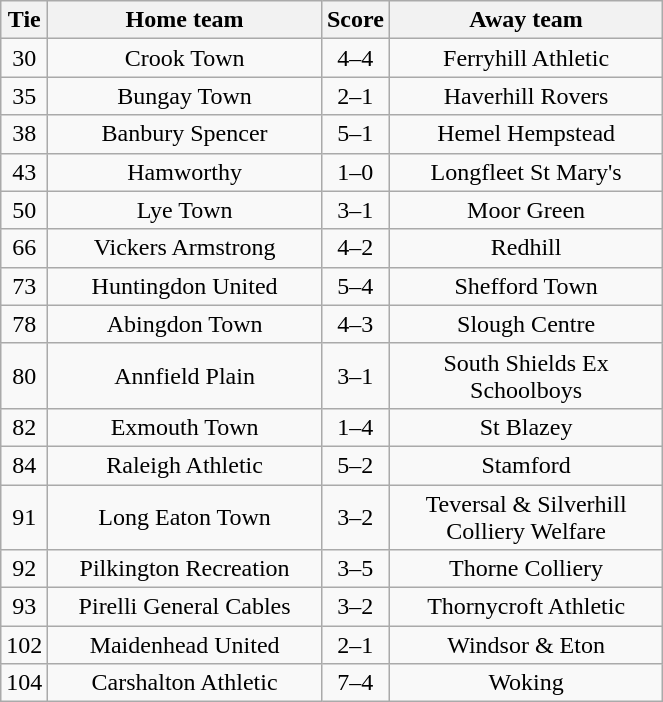<table class="wikitable" style="text-align:center;">
<tr>
<th width=20>Tie</th>
<th width=175>Home team</th>
<th width=20>Score</th>
<th width=175>Away team</th>
</tr>
<tr>
<td>30</td>
<td>Crook Town</td>
<td>4–4</td>
<td>Ferryhill Athletic</td>
</tr>
<tr>
<td>35</td>
<td>Bungay Town</td>
<td>2–1</td>
<td>Haverhill Rovers</td>
</tr>
<tr>
<td>38</td>
<td>Banbury Spencer</td>
<td>5–1</td>
<td>Hemel Hempstead</td>
</tr>
<tr>
<td>43</td>
<td>Hamworthy</td>
<td>1–0</td>
<td>Longfleet St Mary's</td>
</tr>
<tr>
<td>50</td>
<td>Lye Town</td>
<td>3–1</td>
<td>Moor Green</td>
</tr>
<tr>
<td>66</td>
<td>Vickers Armstrong</td>
<td>4–2</td>
<td>Redhill</td>
</tr>
<tr>
<td>73</td>
<td>Huntingdon United</td>
<td>5–4</td>
<td>Shefford Town</td>
</tr>
<tr>
<td>78</td>
<td>Abingdon Town</td>
<td>4–3</td>
<td>Slough Centre</td>
</tr>
<tr>
<td>80</td>
<td>Annfield Plain</td>
<td>3–1</td>
<td>South Shields Ex Schoolboys</td>
</tr>
<tr>
<td>82</td>
<td>Exmouth Town</td>
<td>1–4</td>
<td>St Blazey</td>
</tr>
<tr>
<td>84</td>
<td>Raleigh Athletic</td>
<td>5–2</td>
<td>Stamford</td>
</tr>
<tr>
<td>91</td>
<td>Long Eaton Town</td>
<td>3–2</td>
<td>Teversal & Silverhill Colliery Welfare</td>
</tr>
<tr>
<td>92</td>
<td>Pilkington Recreation</td>
<td>3–5</td>
<td>Thorne Colliery</td>
</tr>
<tr>
<td>93</td>
<td>Pirelli General Cables</td>
<td>3–2</td>
<td>Thornycroft Athletic</td>
</tr>
<tr>
<td>102</td>
<td>Maidenhead United</td>
<td>2–1</td>
<td>Windsor & Eton</td>
</tr>
<tr>
<td>104</td>
<td>Carshalton Athletic</td>
<td>7–4</td>
<td>Woking</td>
</tr>
</table>
